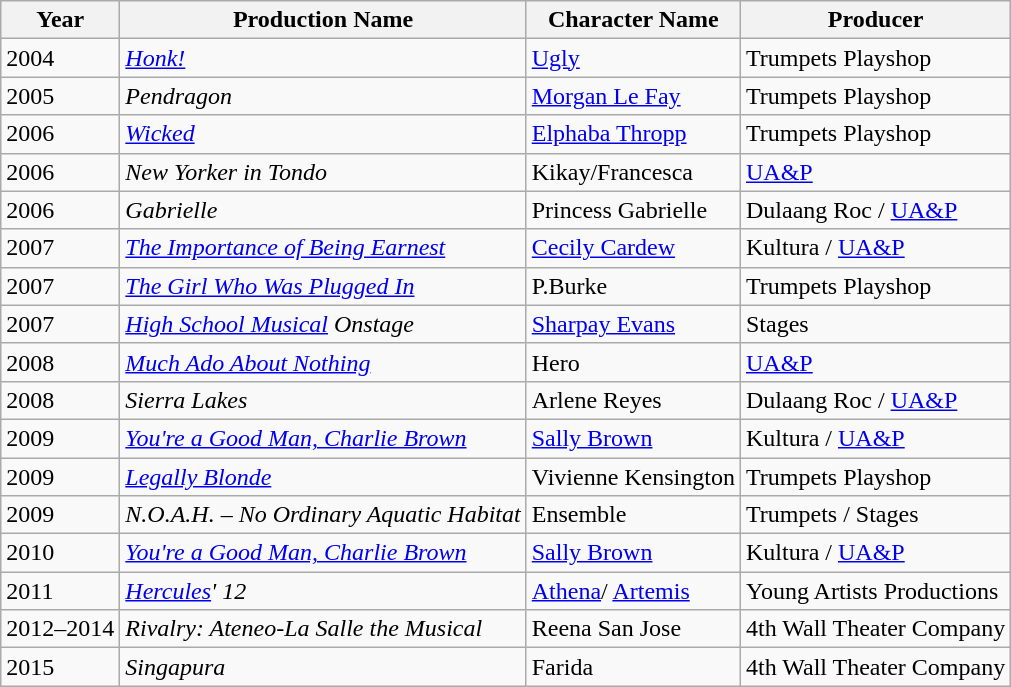<table class="wikitable">
<tr>
<th>Year</th>
<th>Production Name</th>
<th>Character Name</th>
<th>Producer</th>
</tr>
<tr>
<td>2004</td>
<td><em><a href='#'>Honk!</a></em></td>
<td><a href='#'>Ugly</a></td>
<td>Trumpets Playshop</td>
</tr>
<tr>
<td>2005</td>
<td><em>Pendragon</em></td>
<td><a href='#'>Morgan Le Fay</a></td>
<td>Trumpets Playshop</td>
</tr>
<tr>
<td>2006</td>
<td><em><a href='#'>Wicked</a></em></td>
<td><a href='#'>Elphaba Thropp</a></td>
<td>Trumpets Playshop</td>
</tr>
<tr>
<td>2006</td>
<td><em>New Yorker in Tondo</em></td>
<td>Kikay/Francesca</td>
<td><a href='#'>UA&P</a></td>
</tr>
<tr>
<td>2006</td>
<td><em>Gabrielle</em></td>
<td>Princess Gabrielle</td>
<td>Dulaang Roc / <a href='#'>UA&P</a></td>
</tr>
<tr>
<td>2007</td>
<td><em><a href='#'>The Importance of Being Earnest</a></em></td>
<td><a href='#'>Cecily Cardew</a></td>
<td>Kultura / <a href='#'>UA&P</a></td>
</tr>
<tr>
<td>2007</td>
<td><em><a href='#'>The Girl Who Was Plugged In</a></em></td>
<td>P.Burke</td>
<td>Trumpets Playshop</td>
</tr>
<tr>
<td>2007</td>
<td><em><a href='#'>High School Musical</a> Onstage</em></td>
<td><a href='#'>Sharpay Evans</a></td>
<td>Stages</td>
</tr>
<tr>
<td>2008</td>
<td><em><a href='#'>Much Ado About Nothing</a></em></td>
<td>Hero</td>
<td><a href='#'>UA&P</a></td>
</tr>
<tr>
<td>2008</td>
<td><em>Sierra Lakes</em></td>
<td>Arlene Reyes</td>
<td>Dulaang Roc / <a href='#'>UA&P</a></td>
</tr>
<tr>
<td>2009</td>
<td><em><a href='#'>You're a Good Man, Charlie Brown</a></em></td>
<td><a href='#'>Sally Brown</a></td>
<td>Kultura / <a href='#'>UA&P</a></td>
</tr>
<tr>
<td>2009</td>
<td><em><a href='#'>Legally Blonde</a></em></td>
<td>Vivienne Kensington</td>
<td>Trumpets Playshop</td>
</tr>
<tr>
<td>2009</td>
<td><em>N.O.A.H. – No Ordinary Aquatic Habitat</em></td>
<td>Ensemble</td>
<td>Trumpets / Stages</td>
</tr>
<tr>
<td>2010</td>
<td><em><a href='#'>You're a Good Man, Charlie Brown</a></em></td>
<td><a href='#'>Sally Brown</a></td>
<td>Kultura / <a href='#'>UA&P</a></td>
</tr>
<tr>
<td>2011</td>
<td><em><a href='#'>Hercules</a>' 12</em></td>
<td><a href='#'>Athena</a>/ <a href='#'>Artemis</a></td>
<td>Young Artists Productions</td>
</tr>
<tr>
<td>2012–2014</td>
<td><em>Rivalry: Ateneo-La Salle the Musical</em></td>
<td>Reena San Jose</td>
<td>4th Wall Theater Company</td>
</tr>
<tr>
<td>2015</td>
<td><em>Singapura</em></td>
<td>Farida</td>
<td>4th Wall Theater Company</td>
</tr>
</table>
